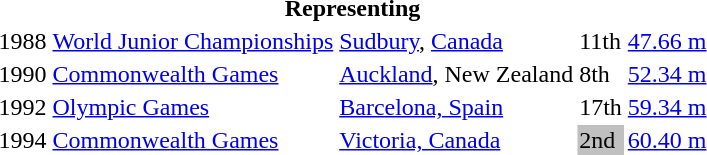<table>
<tr>
<th colspan="5">Representing </th>
</tr>
<tr>
<td>1988</td>
<td><a href='#'>World Junior Championships</a></td>
<td><a href='#'>Sudbury</a>, <a href='#'>Canada</a></td>
<td>11th</td>
<td><a href='#'>47.66 m</a></td>
</tr>
<tr>
<td>1990</td>
<td><a href='#'>Commonwealth Games</a></td>
<td><a href='#'>Auckland</a>, New Zealand</td>
<td>8th</td>
<td><a href='#'>52.34 m</a></td>
</tr>
<tr>
<td>1992</td>
<td><a href='#'>Olympic Games</a></td>
<td><a href='#'>Barcelona, Spain</a></td>
<td>17th</td>
<td><a href='#'>59.34 m</a></td>
</tr>
<tr>
<td>1994</td>
<td><a href='#'>Commonwealth Games</a></td>
<td><a href='#'>Victoria, Canada</a></td>
<td bgcolor="silver">2nd</td>
<td><a href='#'>60.40 m</a></td>
</tr>
</table>
